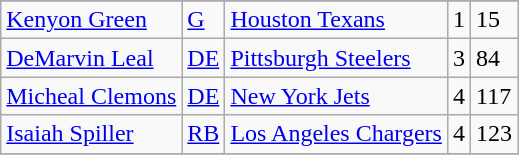<table class="wikitable">
<tr>
</tr>
<tr>
<td><a href='#'>Kenyon Green</a></td>
<td><a href='#'>G</a></td>
<td><a href='#'>Houston Texans</a></td>
<td>1</td>
<td>15</td>
</tr>
<tr>
<td><a href='#'>DeMarvin Leal</a></td>
<td><a href='#'>DE</a></td>
<td><a href='#'>Pittsburgh Steelers</a></td>
<td>3</td>
<td>84</td>
</tr>
<tr>
<td><a href='#'>Micheal Clemons</a></td>
<td><a href='#'>DE</a></td>
<td><a href='#'>New York Jets</a></td>
<td>4</td>
<td>117</td>
</tr>
<tr>
<td><a href='#'>Isaiah Spiller</a></td>
<td><a href='#'>RB</a></td>
<td><a href='#'>Los Angeles Chargers</a></td>
<td>4</td>
<td>123</td>
</tr>
<tr>
</tr>
</table>
